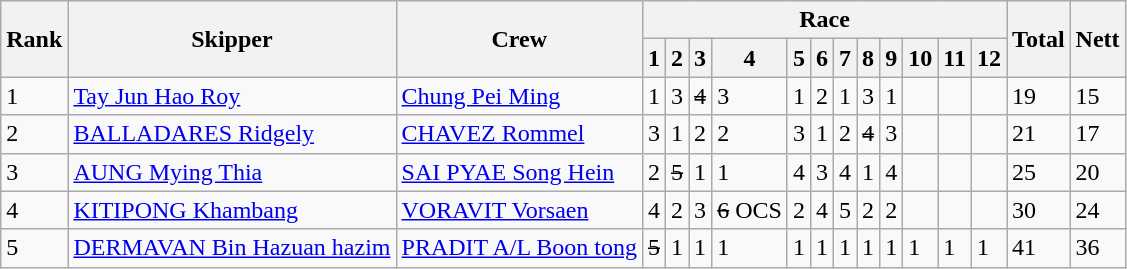<table class=wikitable>
<tr>
<th rowspan="2">Rank</th>
<th rowspan="2">Skipper</th>
<th rowspan="2">Crew</th>
<th colspan="12">Race</th>
<th rowspan="2">Total</th>
<th rowspan="2">Nett</th>
</tr>
<tr>
<th>1</th>
<th>2</th>
<th>3</th>
<th>4</th>
<th>5</th>
<th>6</th>
<th>7</th>
<th>8</th>
<th>9</th>
<th>10</th>
<th>11</th>
<th>12</th>
</tr>
<tr>
<td>1</td>
<td> <a href='#'>Tay Jun Hao Roy</a></td>
<td><a href='#'>Chung Pei Ming</a></td>
<td>1</td>
<td>3</td>
<td><s>4</s></td>
<td>3</td>
<td>1</td>
<td>2</td>
<td>1</td>
<td>3</td>
<td>1</td>
<td></td>
<td></td>
<td></td>
<td>19</td>
<td>15</td>
</tr>
<tr>
<td>2</td>
<td> <a href='#'>BALLADARES Ridgely</a></td>
<td><a href='#'>CHAVEZ Rommel</a></td>
<td>3</td>
<td>1</td>
<td>2</td>
<td>2</td>
<td>3</td>
<td>1</td>
<td>2</td>
<td><s>4</s></td>
<td>3</td>
<td></td>
<td></td>
<td></td>
<td>21</td>
<td>17</td>
</tr>
<tr>
<td>3</td>
<td> <a href='#'>AUNG Mying Thia</a></td>
<td><a href='#'>SAI PYAE Song Hein</a></td>
<td>2</td>
<td><s>5</s></td>
<td>1</td>
<td>1</td>
<td>4</td>
<td>3</td>
<td>4</td>
<td>1</td>
<td>4</td>
<td></td>
<td></td>
<td></td>
<td>25</td>
<td>20</td>
</tr>
<tr>
<td>4</td>
<td> <a href='#'>KITIPONG Khambang</a></td>
<td><a href='#'>VORAVIT Vorsaen</a></td>
<td>4</td>
<td>2</td>
<td>3</td>
<td><s>6</s> OCS</td>
<td>2</td>
<td>4</td>
<td>5</td>
<td>2</td>
<td>2</td>
<td></td>
<td></td>
<td></td>
<td>30</td>
<td>24</td>
</tr>
<tr>
<td>5</td>
<td> <a href='#'>DERMAVAN Bin Hazuan hazim</a></td>
<td><a href='#'>PRADIT A/L Boon tong</a></td>
<td><s>5</s></td>
<td>1</td>
<td>1</td>
<td>1</td>
<td>1</td>
<td>1</td>
<td>1</td>
<td>1</td>
<td>1</td>
<td>1</td>
<td>1</td>
<td>1</td>
<td>41</td>
<td>36</td>
</tr>
</table>
